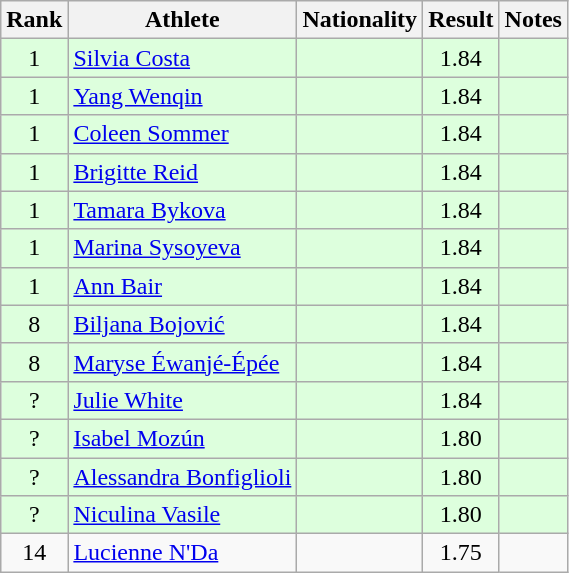<table class="wikitable sortable" style="text-align:center">
<tr>
<th>Rank</th>
<th>Athlete</th>
<th>Nationality</th>
<th>Result</th>
<th>Notes</th>
</tr>
<tr bgcolor=ddffdd>
<td>1</td>
<td align=left><a href='#'>Silvia Costa</a></td>
<td align=left></td>
<td>1.84</td>
<td></td>
</tr>
<tr bgcolor=ddffdd>
<td>1</td>
<td align=left><a href='#'>Yang Wenqin</a></td>
<td align=left></td>
<td>1.84</td>
<td></td>
</tr>
<tr bgcolor=ddffdd>
<td>1</td>
<td align=left><a href='#'>Coleen Sommer</a></td>
<td align=left></td>
<td>1.84</td>
<td></td>
</tr>
<tr bgcolor=ddffdd>
<td>1</td>
<td align=left><a href='#'>Brigitte Reid</a></td>
<td align=left></td>
<td>1.84</td>
<td></td>
</tr>
<tr bgcolor=ddffdd>
<td>1</td>
<td align=left><a href='#'>Tamara Bykova</a></td>
<td align=left></td>
<td>1.84</td>
<td></td>
</tr>
<tr bgcolor=ddffdd>
<td>1</td>
<td align=left><a href='#'>Marina Sysoyeva</a></td>
<td align=left></td>
<td>1.84</td>
<td></td>
</tr>
<tr bgcolor=ddffdd>
<td>1</td>
<td align=left><a href='#'>Ann Bair</a></td>
<td align=left></td>
<td>1.84</td>
<td></td>
</tr>
<tr bgcolor=ddffdd>
<td>8</td>
<td align=left><a href='#'>Biljana Bojović</a></td>
<td align=left></td>
<td>1.84</td>
<td></td>
</tr>
<tr bgcolor=ddffdd>
<td>8</td>
<td align=left><a href='#'>Maryse Éwanjé-Épée</a></td>
<td align=left></td>
<td>1.84</td>
<td></td>
</tr>
<tr bgcolor=ddffdd>
<td>?</td>
<td align=left><a href='#'>Julie White</a></td>
<td align=left></td>
<td>1.84</td>
<td></td>
</tr>
<tr bgcolor=ddffdd>
<td>?</td>
<td align=left><a href='#'>Isabel Mozún</a></td>
<td align=left></td>
<td>1.80</td>
<td></td>
</tr>
<tr bgcolor=ddffdd>
<td>?</td>
<td align=left><a href='#'>Alessandra Bonfiglioli</a></td>
<td align=left></td>
<td>1.80</td>
<td></td>
</tr>
<tr bgcolor=ddffdd>
<td>?</td>
<td align=left><a href='#'>Niculina Vasile</a></td>
<td align=left></td>
<td>1.80</td>
<td></td>
</tr>
<tr>
<td>14</td>
<td align=left><a href='#'>Lucienne N'Da</a></td>
<td align=left></td>
<td>1.75</td>
<td></td>
</tr>
</table>
